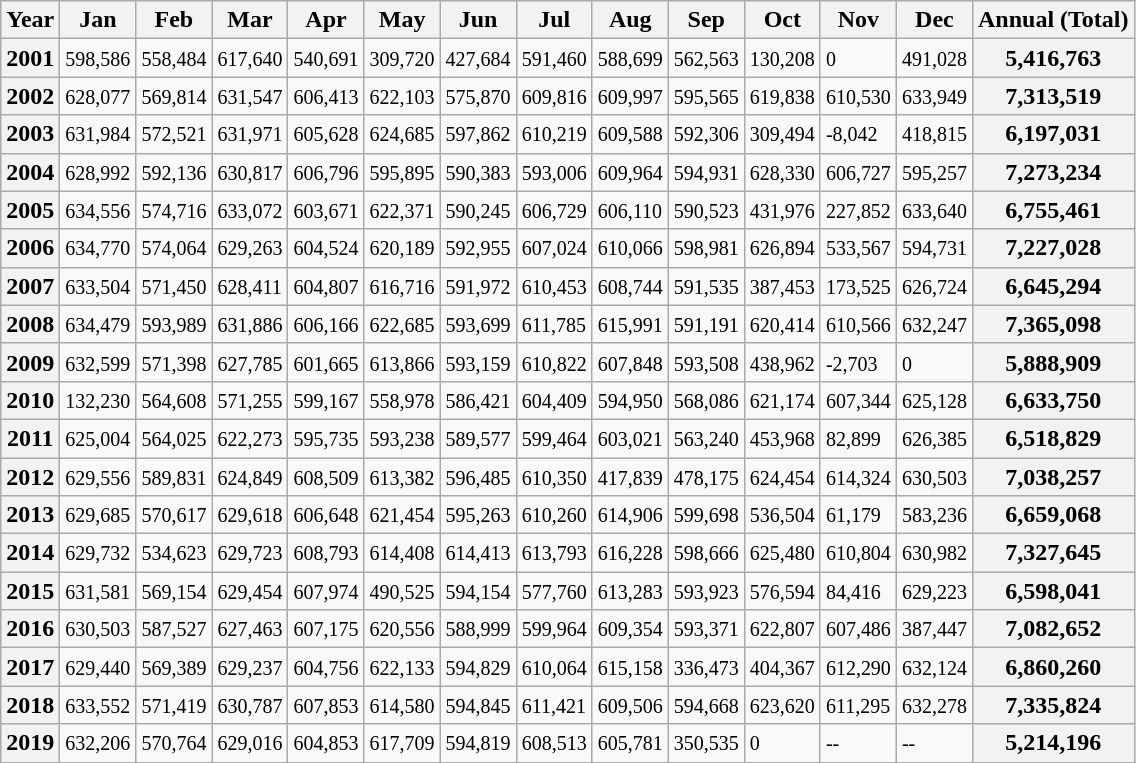<table class="wikitable">
<tr>
<th>Year</th>
<th>Jan</th>
<th>Feb</th>
<th>Mar</th>
<th>Apr</th>
<th>May</th>
<th>Jun</th>
<th>Jul</th>
<th>Aug</th>
<th>Sep</th>
<th>Oct</th>
<th>Nov</th>
<th>Dec</th>
<th>Annual (Total)</th>
</tr>
<tr>
<th>2001</th>
<td><small>598,586</small></td>
<td><small>558,484</small></td>
<td><small>617,640</small></td>
<td><small>540,691</small></td>
<td><small>309,720</small></td>
<td><small>427,684</small></td>
<td><small>591,460</small></td>
<td><small>588,699</small></td>
<td><small>562,563</small></td>
<td><small>130,208</small></td>
<td><small>0</small></td>
<td><small>491,028</small></td>
<th>5,416,763</th>
</tr>
<tr>
<th>2002</th>
<td><small>628,077</small></td>
<td><small>569,814</small></td>
<td><small>631,547</small></td>
<td><small>606,413</small></td>
<td><small>622,103</small></td>
<td><small>575,870</small></td>
<td><small>609,816</small></td>
<td><small>609,997</small></td>
<td><small>595,565</small></td>
<td><small>619,838</small></td>
<td><small>610,530</small></td>
<td><small>633,949</small></td>
<th>7,313,519</th>
</tr>
<tr>
<th>2003</th>
<td><small>631,984</small></td>
<td><small>572,521</small></td>
<td><small>631,971</small></td>
<td><small>605,628</small></td>
<td><small>624,685</small></td>
<td><small>597,862</small></td>
<td><small>610,219</small></td>
<td><small>609,588</small></td>
<td><small>592,306</small></td>
<td><small>309,494</small></td>
<td><small>-8,042</small></td>
<td><small>418,815</small></td>
<th>6,197,031</th>
</tr>
<tr>
<th>2004</th>
<td><small>628,992</small></td>
<td><small>592,136</small></td>
<td><small>630,817</small></td>
<td><small>606,796</small></td>
<td><small>595,895</small></td>
<td><small>590,383</small></td>
<td><small>593,006</small></td>
<td><small>609,964</small></td>
<td><small>594,931</small></td>
<td><small>628,330</small></td>
<td><small>606,727</small></td>
<td><small>595,257</small></td>
<th>7,273,234</th>
</tr>
<tr>
<th>2005</th>
<td><small>634,556</small></td>
<td><small>574,716</small></td>
<td><small>633,072</small></td>
<td><small>603,671</small></td>
<td><small>622,371</small></td>
<td><small>590,245</small></td>
<td><small>606,729</small></td>
<td><small>606,110</small></td>
<td><small>590,523</small></td>
<td><small>431,976</small></td>
<td><small>227,852</small></td>
<td><small>633,640</small></td>
<th>6,755,461</th>
</tr>
<tr>
<th>2006</th>
<td><small>634,770</small></td>
<td><small>574,064</small></td>
<td><small>629,263</small></td>
<td><small>604,524</small></td>
<td><small>620,189</small></td>
<td><small>592,955</small></td>
<td><small>607,024</small></td>
<td><small>610,066</small></td>
<td><small>598,981</small></td>
<td><small>626,894</small></td>
<td><small>533,567</small></td>
<td><small>594,731</small></td>
<th>7,227,028</th>
</tr>
<tr>
<th>2007</th>
<td><small>633,504</small></td>
<td><small>571,450</small></td>
<td><small>628,411</small></td>
<td><small>604,807</small></td>
<td><small>616,716</small></td>
<td><small>591,972</small></td>
<td><small>610,453</small></td>
<td><small>608,744</small></td>
<td><small>591,535</small></td>
<td><small>387,453</small></td>
<td><small>173,525</small></td>
<td><small>626,724</small></td>
<th>6,645,294</th>
</tr>
<tr>
<th>2008</th>
<td><small>634,479</small></td>
<td><small>593,989</small></td>
<td><small>631,886</small></td>
<td><small>606,166</small></td>
<td><small>622,685</small></td>
<td><small>593,699</small></td>
<td><small>611,785</small></td>
<td><small>615,991</small></td>
<td><small>591,191</small></td>
<td><small>620,414</small></td>
<td><small>610,566</small></td>
<td><small>632,247</small></td>
<th>7,365,098</th>
</tr>
<tr>
<th>2009</th>
<td><small>632,599</small></td>
<td><small>571,398</small></td>
<td><small>627,785</small></td>
<td><small>601,665</small></td>
<td><small>613,866</small></td>
<td><small>593,159</small></td>
<td><small>610,822</small></td>
<td><small>607,848</small></td>
<td><small>593,508</small></td>
<td><small>438,962</small></td>
<td><small>-2,703</small></td>
<td><small>0</small></td>
<th>5,888,909</th>
</tr>
<tr>
<th>2010</th>
<td><small>132,230</small></td>
<td><small>564,608</small></td>
<td><small>571,255</small></td>
<td><small>599,167</small></td>
<td><small>558,978</small></td>
<td><small>586,421</small></td>
<td><small>604,409</small></td>
<td><small>594,950</small></td>
<td><small>568,086</small></td>
<td><small>621,174</small></td>
<td><small>607,344</small></td>
<td><small>625,128</small></td>
<th>6,633,750</th>
</tr>
<tr>
<th>2011</th>
<td><small>625,004</small></td>
<td><small>564,025</small></td>
<td><small>622,273</small></td>
<td><small>595,735</small></td>
<td><small>593,238</small></td>
<td><small>589,577</small></td>
<td><small>599,464</small></td>
<td><small>603,021</small></td>
<td><small>563,240</small></td>
<td><small>453,968</small></td>
<td><small>82,899</small></td>
<td><small>626,385</small></td>
<th>6,518,829</th>
</tr>
<tr>
<th>2012</th>
<td><small>629,556</small></td>
<td><small>589,831</small></td>
<td><small>624,849</small></td>
<td><small>608,509</small></td>
<td><small>613,382</small></td>
<td><small>596,485</small></td>
<td><small>610,350</small></td>
<td><small>417,839</small></td>
<td><small>478,175</small></td>
<td><small>624,454</small></td>
<td><small>614,324</small></td>
<td><small>630,503</small></td>
<th>7,038,257</th>
</tr>
<tr>
<th>2013</th>
<td><small>629,685</small></td>
<td><small>570,617</small></td>
<td><small>629,618</small></td>
<td><small>606,648</small></td>
<td><small>621,454</small></td>
<td><small>595,263</small></td>
<td><small>610,260</small></td>
<td><small>614,906</small></td>
<td><small>599,698</small></td>
<td><small>536,504</small></td>
<td><small>61,179</small></td>
<td><small>583,236</small></td>
<th>6,659,068</th>
</tr>
<tr>
<th>2014</th>
<td><small>629,732</small></td>
<td><small>534,623</small></td>
<td><small>629,723</small></td>
<td><small>608,793</small></td>
<td><small>614,408</small></td>
<td><small>614,413</small></td>
<td><small>613,793</small></td>
<td><small>616,228</small></td>
<td><small>598,666</small></td>
<td><small>625,480</small></td>
<td><small>610,804</small></td>
<td><small>630,982</small></td>
<th>7,327,645</th>
</tr>
<tr>
<th>2015</th>
<td><small>631,581</small></td>
<td><small>569,154</small></td>
<td><small>629,454</small></td>
<td><small>607,974</small></td>
<td><small>490,525</small></td>
<td><small>594,154</small></td>
<td><small>577,760</small></td>
<td><small>613,283</small></td>
<td><small>593,923</small></td>
<td><small>576,594</small></td>
<td><small>84,416</small></td>
<td><small>629,223</small></td>
<th>6,598,041</th>
</tr>
<tr>
<th>2016</th>
<td><small>630,503</small></td>
<td><small>587,527</small></td>
<td><small>627,463</small></td>
<td><small>607,175</small></td>
<td><small>620,556</small></td>
<td><small>588,999</small></td>
<td><small>599,964</small></td>
<td><small>609,354</small></td>
<td><small>593,371</small></td>
<td><small>622,807</small></td>
<td><small>607,486</small></td>
<td><small>387,447</small></td>
<th>7,082,652</th>
</tr>
<tr>
<th>2017</th>
<td><small>629,440</small></td>
<td><small>569,389</small></td>
<td><small>629,237</small></td>
<td><small>604,756</small></td>
<td><small>622,133</small></td>
<td><small>594,829</small></td>
<td><small>610,064</small></td>
<td><small>615,158</small></td>
<td><small>336,473</small></td>
<td><small>404,367</small></td>
<td><small>612,290</small></td>
<td><small>632,124</small></td>
<th>6,860,260</th>
</tr>
<tr>
<th>2018</th>
<td><small>633,552</small></td>
<td><small>571,419</small></td>
<td><small>630,787</small></td>
<td><small>607,853</small></td>
<td><small>614,580</small></td>
<td><small>594,845</small></td>
<td><small>611,421</small></td>
<td><small>609,506</small></td>
<td><small>594,668</small></td>
<td><small>623,620</small></td>
<td><small>611,295</small></td>
<td><small>632,278</small></td>
<th>7,335,824</th>
</tr>
<tr>
<th>2019</th>
<td><small>632,206</small></td>
<td><small>570,764</small></td>
<td><small>629,016</small></td>
<td><small>604,853</small></td>
<td><small>617,709</small></td>
<td><small>594,819</small></td>
<td><small>608,513</small></td>
<td><small>605,781</small></td>
<td><small>350,535</small></td>
<td><small>0</small></td>
<td><small>--</small></td>
<td><small>--</small></td>
<th>5,214,196</th>
</tr>
</table>
